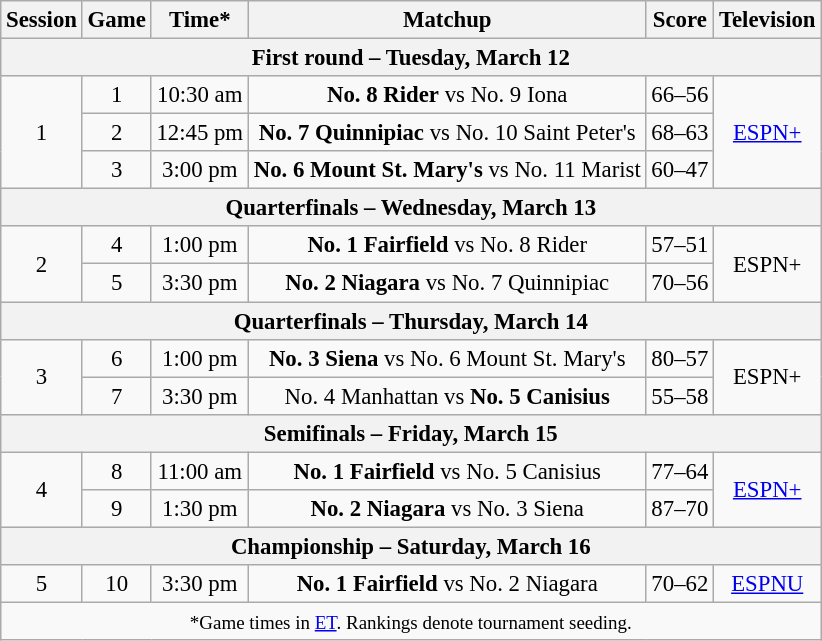<table class="wikitable" style="font-size:95%;text-align:center">
<tr>
<th>Session</th>
<th>Game</th>
<th>Time*</th>
<th>Matchup</th>
<th>Score</th>
<th>Television</th>
</tr>
<tr>
<th colspan="6">First round – Tuesday, March 12</th>
</tr>
<tr>
<td rowspan=3>1</td>
<td>1</td>
<td>10:30 am</td>
<td><strong>No. 8 Rider</strong> vs No. 9 Iona</td>
<td>66–56</td>
<td rowspan=3><a href='#'>ESPN+</a></td>
</tr>
<tr>
<td>2</td>
<td>12:45 pm</td>
<td><strong>No. 7 Quinnipiac</strong> vs No. 10 Saint Peter's</td>
<td>68–63</td>
</tr>
<tr>
<td>3</td>
<td>3:00 pm</td>
<td><strong>No. 6 Mount St. Mary's</strong>	vs No. 11 Marist</td>
<td>60–47</td>
</tr>
<tr>
<th colspan="6">Quarterfinals – Wednesday, March 13</th>
</tr>
<tr>
<td rowspan=2>2</td>
<td>4</td>
<td>1:00 pm</td>
<td><strong>No. 1 Fairfield</strong> vs No. 8 Rider</td>
<td>57–51</td>
<td rowspan=2>ESPN+</td>
</tr>
<tr>
<td>5</td>
<td>3:30 pm</td>
<td><strong>No. 2 Niagara</strong> vs No. 7 Quinnipiac</td>
<td>70–56</td>
</tr>
<tr>
<th colspan="6">Quarterfinals – Thursday, March 14</th>
</tr>
<tr>
<td rowspan=2>3</td>
<td>6</td>
<td>1:00 pm</td>
<td><strong>No. 3 Siena</strong> vs No. 6 Mount St. Mary's</td>
<td>80–57</td>
<td rowspan=2>ESPN+</td>
</tr>
<tr>
<td>7</td>
<td>3:30 pm</td>
<td>No. 4 Manhattan vs <strong>No. 5 Canisius</strong></td>
<td>55–58</td>
</tr>
<tr>
<th colspan="6">Semifinals – Friday, March 15</th>
</tr>
<tr>
<td rowspan=2>4</td>
<td>8</td>
<td>11:00 am</td>
<td><strong>No. 1 Fairfield</strong> vs No. 5 Canisius</td>
<td>77–64</td>
<td rowspan=2><a href='#'>ESPN+</a></td>
</tr>
<tr>
<td>9</td>
<td>1:30 pm</td>
<td><strong>No. 2 Niagara</strong> vs No. 3 Siena</td>
<td>87–70</td>
</tr>
<tr>
<th colspan="6">Championship – Saturday, March 16</th>
</tr>
<tr>
<td>5</td>
<td>10</td>
<td>3:30 pm</td>
<td><strong>No. 1 Fairfield</strong> vs No. 2 Niagara</td>
<td>70–62</td>
<td><a href='#'>ESPNU</a></td>
</tr>
<tr>
<td colspan="6"><small>*Game times in <a href='#'>ET</a>. Rankings denote tournament seeding.</small></td>
</tr>
</table>
